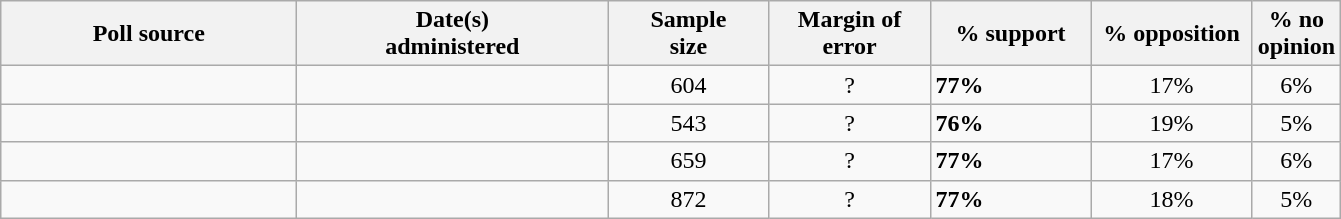<table class="wikitable">
<tr style="text-align:right;">
<th style="width:190px;">Poll source</th>
<th style="width:200px;">Date(s)<br>administered</th>
<th style="width:100px;">Sample<br>size</th>
<th style="width:100px;">Margin of<br>error</th>
<th style="width:100px;">% support</th>
<th style="width:100px;">% opposition</th>
<th style="width:40px;">% no opinion</th>
</tr>
<tr>
<td></td>
<td align=center></td>
<td align=center>604</td>
<td align=center>?</td>
<td><strong>77%</strong></td>
<td align=center>17%</td>
<td align=center>6%</td>
</tr>
<tr>
<td></td>
<td align=center></td>
<td align=center>543</td>
<td align=center>?</td>
<td><strong>76%</strong></td>
<td align=center>19%</td>
<td align=center>5%</td>
</tr>
<tr>
<td></td>
<td align=center></td>
<td align=center>659</td>
<td align=center>?</td>
<td><strong>77%</strong></td>
<td align=center>17%</td>
<td align=center>6%</td>
</tr>
<tr>
<td></td>
<td align=center></td>
<td align=center>872</td>
<td align=center>?</td>
<td><strong>77%</strong></td>
<td align=center>18%</td>
<td align=center>5%</td>
</tr>
</table>
